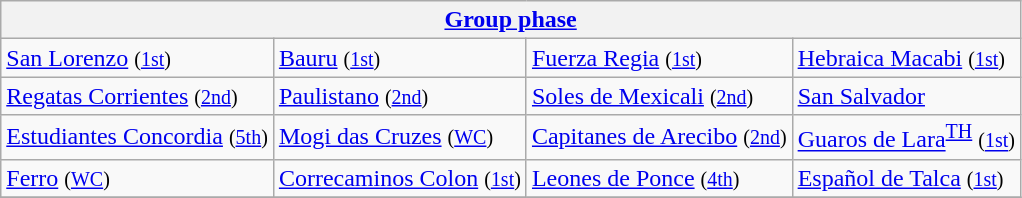<table class="wikitable" style="white-space: nowrap;">
<tr>
<th colspan=4><a href='#'>Group phase</a></th>
</tr>
<tr>
<td> <a href='#'>San Lorenzo</a> <small>(<a href='#'>1st</a>)</small></td>
<td> <a href='#'>Bauru</a> <small>(<a href='#'>1st</a>)</small></td>
<td> <a href='#'>Fuerza Regia</a> <small>(<a href='#'>1st</a>)</small></td>
<td> <a href='#'>Hebraica Macabi</a> <small>(<a href='#'>1st</a>)</small></td>
</tr>
<tr>
<td> <a href='#'>Regatas Corrientes</a> <small>(<a href='#'>2nd</a>)</small></td>
<td> <a href='#'>Paulistano</a> <small>(<a href='#'>2nd</a>)</small></td>
<td> <a href='#'>Soles de Mexicali</a> <small>(<a href='#'>2nd</a>)</small></td>
<td> <a href='#'>San Salvador</a></td>
</tr>
<tr>
<td> <a href='#'>Estudiantes Concordia</a> <small>(<a href='#'>5th</a>)</small></td>
<td> <a href='#'>Mogi das Cruzes</a> <small>(<a href='#'>WC</a>)</small></td>
<td> <a href='#'>Capitanes de Arecibo</a> <small>(<a href='#'>2nd</a>)</small></td>
<td> <a href='#'>Guaros de Lara</a><sup><a href='#'>TH</a></sup> <small>(<a href='#'>1st</a>)</small></td>
</tr>
<tr>
<td> <a href='#'>Ferro</a> <small>(<a href='#'>WC</a>)</small></td>
<td> <a href='#'>Correcaminos Colon</a> <small>(<a href='#'>1st</a>)</small></td>
<td> <a href='#'>Leones de Ponce</a> <small>(<a href='#'>4th</a>)</small></td>
<td> <a href='#'>Español de Talca</a> <small>(<a href='#'>1st</a>)</small></td>
</tr>
<tr>
</tr>
</table>
